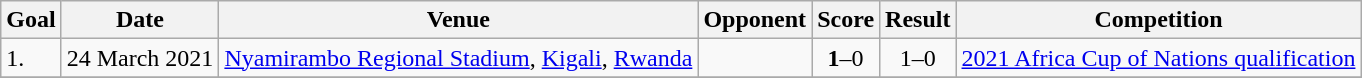<table class="wikitable plainrowheaders sortable">
<tr>
<th>Goal</th>
<th>Date</th>
<th>Venue</th>
<th>Opponent</th>
<th>Score</th>
<th>Result</th>
<th>Competition</th>
</tr>
<tr>
<td>1.</td>
<td>24 March 2021</td>
<td><a href='#'>Nyamirambo Regional Stadium</a>, <a href='#'>Kigali</a>, <a href='#'>Rwanda</a></td>
<td></td>
<td align=center><strong>1</strong>–0</td>
<td align=center>1–0</td>
<td><a href='#'>2021 Africa Cup of Nations qualification</a></td>
</tr>
<tr>
</tr>
</table>
